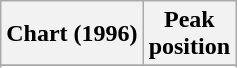<table class="wikitable plainrowheaders">
<tr>
<th>Chart (1996)</th>
<th>Peak<br>position</th>
</tr>
<tr>
</tr>
<tr>
</tr>
<tr>
</tr>
<tr>
</tr>
<tr>
</tr>
<tr>
</tr>
<tr>
</tr>
<tr>
</tr>
</table>
